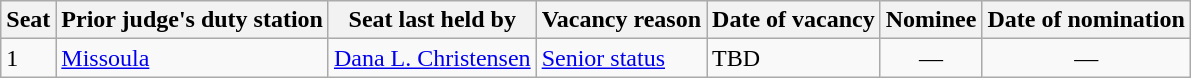<table class=wikitable>
<tr>
<th>Seat</th>
<th>Prior judge's duty station</th>
<th>Seat last held by</th>
<th>Vacancy reason</th>
<th>Date of vacancy</th>
<th>Nominee</th>
<th>Date of nomination</th>
</tr>
<tr>
<td>1</td>
<td><a href='#'>Missoula</a></td>
<td><a href='#'>Dana L. Christensen</a></td>
<td><a href='#'>Senior status</a></td>
<td>TBD</td>
<td align=center>—</td>
<td align=center>—</td>
</tr>
</table>
